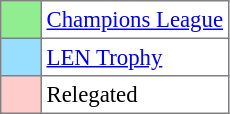<table bgcolor="#f7f8ff" cellpadding="3" cellspacing="0" border="1" style="font-size: 95%; border: gray solid 1px; border-collapse: collapse;text-align:center;">
<tr>
<td style="background: #90EE90;" width="20"></td>
<td bgcolor="#ffffff" align="left"><a href='#'>Champions League</a></td>
</tr>
<tr>
<td style="background: #97DEFF;" width="20"></td>
<td bgcolor="#ffffff" align="left"><a href='#'>LEN Trophy</a></td>
</tr>
<tr>
<td style="background: #FFCCCC;" width="20"></td>
<td bgcolor="#ffffff" align="left">Relegated</td>
</tr>
</table>
